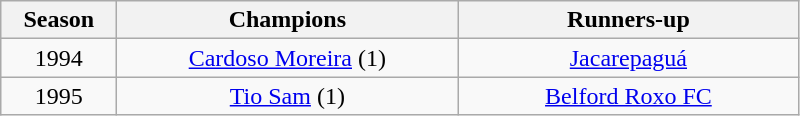<table class="wikitable" style="text-align:center; margin-left:1em;">
<tr>
<th style="width:70px">Season</th>
<th style="width:220px">Champions</th>
<th style="width:220px">Runners-up</th>
</tr>
<tr>
<td>1994</td>
<td><a href='#'>Cardoso Moreira</a> (1)</td>
<td><a href='#'>Jacarepaguá</a></td>
</tr>
<tr>
<td>1995</td>
<td><a href='#'>Tio Sam</a> (1)</td>
<td><a href='#'>Belford Roxo FC</a></td>
</tr>
</table>
